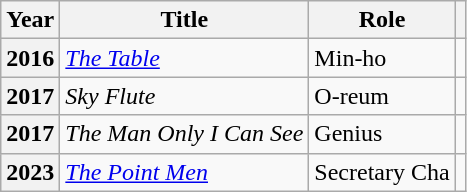<table class="wikitable plainrowheaders">
<tr>
<th scope="col">Year</th>
<th scope="col">Title</th>
<th scope="col">Role</th>
<th scope="col" class="unsortable"></th>
</tr>
<tr>
<th scope="row">2016</th>
<td><em><a href='#'>The Table</a></em></td>
<td>Min-ho</td>
<td style="text-align:center"></td>
</tr>
<tr>
<th scope="row">2017</th>
<td><em>Sky Flute</em></td>
<td>O-reum</td>
<td style="text-align:center"></td>
</tr>
<tr>
<th scope="row">2017</th>
<td><em>The Man Only I Can See</em></td>
<td>Genius</td>
<td style="text-align:center"></td>
</tr>
<tr>
<th scope="row">2023</th>
<td><em><a href='#'>The Point Men</a></em></td>
<td>Secretary Cha</td>
<td style="text-align:center"></td>
</tr>
</table>
